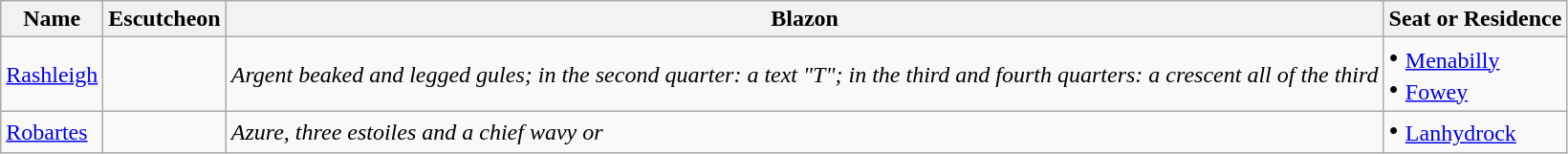<table class="wikitable">
<tr>
<th>Name</th>
<th>Escutcheon</th>
<th>Blazon</th>
<th>Seat or Residence</th>
</tr>
<tr>
<td><a href='#'>Rashleigh</a></td>
<td></td>
<td><em>Argent beaked and legged gules; in the second quarter: a text "T"; in the third and fourth quarters: a crescent all of the third</em></td>
<td><big> • </big> <a href='#'>Menabilly</a> <br> <big> • </big> <a href='#'>Fowey</a></td>
</tr>
<tr>
<td><a href='#'>Robartes</a></td>
<td></td>
<td><em>Azure, three estoiles and a chief wavy or</em></td>
<td><big> • </big> <a href='#'>Lanhydrock</a></td>
</tr>
</table>
